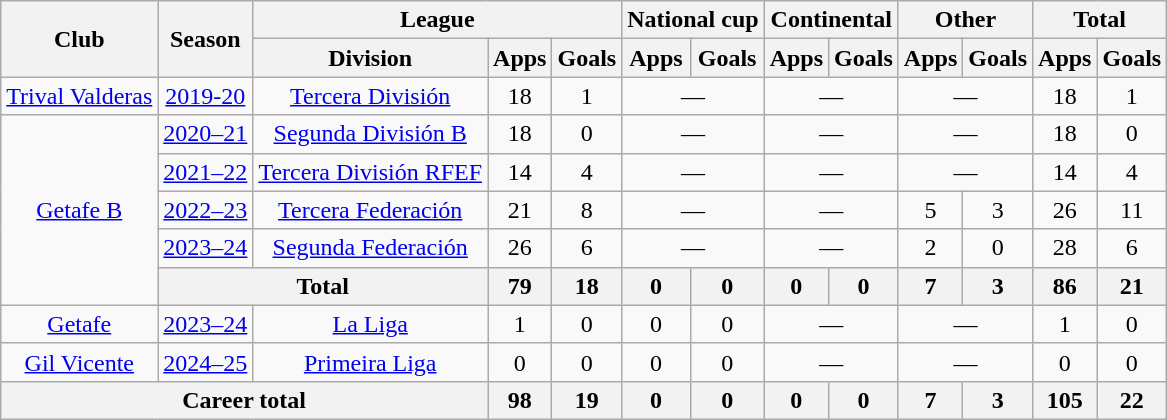<table class="wikitable" style="text-align:center">
<tr>
<th rowspan="2">Club</th>
<th rowspan="2">Season</th>
<th colspan="3">League</th>
<th colspan="2">National cup</th>
<th colspan="2">Continental</th>
<th colspan="2">Other</th>
<th colspan="2">Total</th>
</tr>
<tr>
<th>Division</th>
<th>Apps</th>
<th>Goals</th>
<th>Apps</th>
<th>Goals</th>
<th>Apps</th>
<th>Goals</th>
<th>Apps</th>
<th>Goals</th>
<th>Apps</th>
<th>Goals</th>
</tr>
<tr>
<td><a href='#'>Trival Valderas</a></td>
<td><a href='#'>2019-20</a></td>
<td><a href='#'>Tercera División</a></td>
<td>18</td>
<td>1</td>
<td colspan="2">—</td>
<td colspan="2">—</td>
<td colspan="2">—</td>
<td>18</td>
<td>1</td>
</tr>
<tr>
<td rowspan="5"><a href='#'>Getafe B</a></td>
<td><a href='#'>2020–21</a></td>
<td><a href='#'>Segunda División B</a></td>
<td>18</td>
<td>0</td>
<td colspan="2">—</td>
<td colspan="2">—</td>
<td colspan="2">—</td>
<td>18</td>
<td>0</td>
</tr>
<tr>
<td><a href='#'>2021–22</a></td>
<td><a href='#'>Tercera División RFEF</a></td>
<td>14</td>
<td>4</td>
<td colspan="2">—</td>
<td colspan="2">—</td>
<td colspan="2">—</td>
<td>14</td>
<td>4</td>
</tr>
<tr>
<td><a href='#'>2022–23</a></td>
<td><a href='#'>Tercera Federación</a></td>
<td>21</td>
<td>8</td>
<td colspan="2">—</td>
<td colspan="2">—</td>
<td>5</td>
<td>3</td>
<td>26</td>
<td>11</td>
</tr>
<tr>
<td><a href='#'>2023–24</a></td>
<td><a href='#'>Segunda Federación</a></td>
<td>26</td>
<td>6</td>
<td colspan="2">—</td>
<td colspan="2">—</td>
<td>2</td>
<td>0</td>
<td>28</td>
<td>6</td>
</tr>
<tr>
<th colspan="2">Total</th>
<th>79</th>
<th>18</th>
<th>0</th>
<th>0</th>
<th>0</th>
<th>0</th>
<th>7</th>
<th>3</th>
<th>86</th>
<th>21</th>
</tr>
<tr>
<td><a href='#'>Getafe</a></td>
<td><a href='#'>2023–24</a></td>
<td><a href='#'>La Liga</a></td>
<td>1</td>
<td>0</td>
<td>0</td>
<td>0</td>
<td colspan="2">—</td>
<td colspan="2">—</td>
<td>1</td>
<td>0</td>
</tr>
<tr>
<td><a href='#'>Gil Vicente</a></td>
<td><a href='#'>2024–25</a></td>
<td><a href='#'>Primeira Liga</a></td>
<td>0</td>
<td>0</td>
<td>0</td>
<td>0</td>
<td colspan="2">—</td>
<td colspan="2">—</td>
<td>0</td>
<td>0</td>
</tr>
<tr>
<th colspan="3">Career total</th>
<th>98</th>
<th>19</th>
<th>0</th>
<th>0</th>
<th>0</th>
<th>0</th>
<th>7</th>
<th>3</th>
<th>105</th>
<th>22</th>
</tr>
</table>
